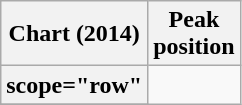<table class="wikitable plainrowheaders" style="text-align:center;">
<tr>
<th scope="col">Chart (2014)</th>
<th scope="col">Peak<br>position</th>
</tr>
<tr>
<th>scope="row"</th>
</tr>
<tr>
</tr>
</table>
